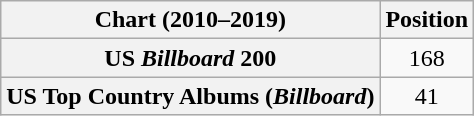<table class="wikitable plainrowheaders">
<tr>
<th>Chart (2010–2019)</th>
<th>Position</th>
</tr>
<tr>
<th scope="row">US <em>Billboard</em> 200</th>
<td style="text-align:center">168</td>
</tr>
<tr>
<th scope="row">US Top Country Albums (<em>Billboard</em>)</th>
<td style="text-align:center">41</td>
</tr>
</table>
